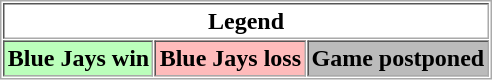<table align="center" border="1" cellpadding="2" cellspacing="1" style="border:1px solid #aaa">
<tr>
<th colspan="3">Legend</th>
</tr>
<tr>
<th style="background:#bfb;">Blue Jays win</th>
<th style="background:#fbb;">Blue Jays loss</th>
<th style="background:#bbb;">Game postponed</th>
</tr>
</table>
